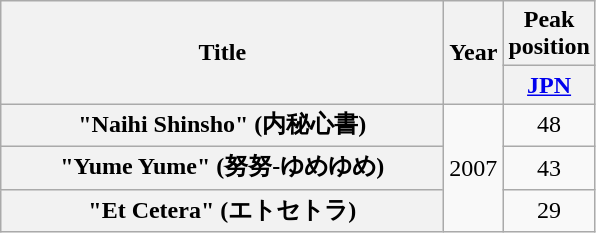<table class="wikitable plainrowheaders" style="text-align:center;">
<tr>
<th scope="col" rowspan="2" style="width:18em;">Title</th>
<th scope="col" rowspan="2">Year</th>
<th scope="col">Peak<br> position</th>
</tr>
<tr>
<th scope="col"><a href='#'>JPN</a></th>
</tr>
<tr>
<th ! scope="row">"Naihi Shinsho" (内秘心書)</th>
<td rowspan="3">2007</td>
<td>48</td>
</tr>
<tr>
<th ! scope="row">"Yume Yume" (努努-ゆめゆめ)</th>
<td>43</td>
</tr>
<tr>
<th ! scope="row">"Et Cetera" (エトセトラ)</th>
<td>29</td>
</tr>
</table>
